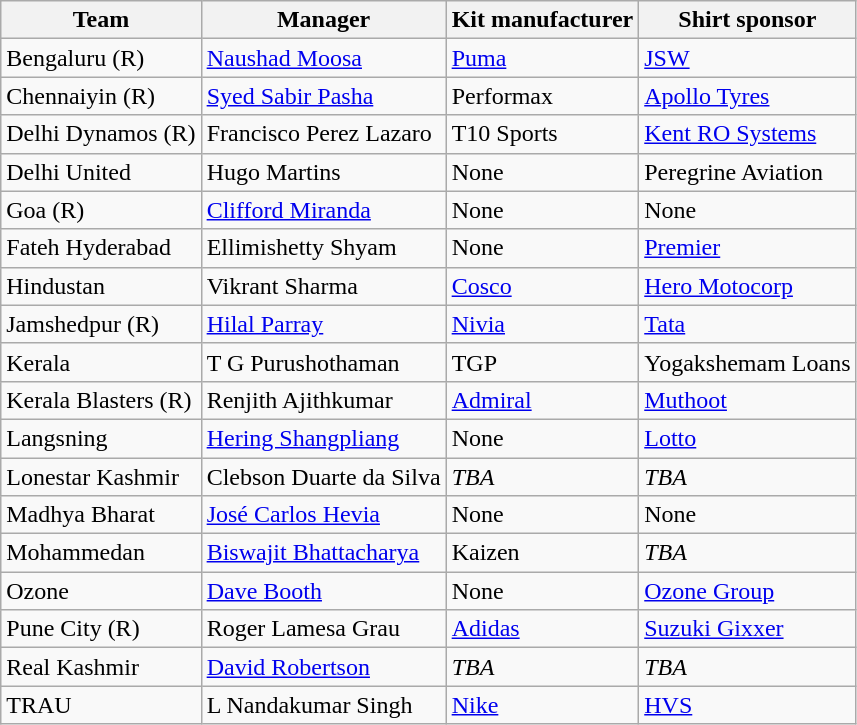<table class="wikitable sortable" style="text-align: left; font-size:100%">
<tr>
<th>Team</th>
<th>Manager</th>
<th>Kit manufacturer</th>
<th>Shirt sponsor</th>
</tr>
<tr>
<td>Bengaluru (R)</td>
<td> <a href='#'>Naushad Moosa</a></td>
<td><a href='#'>Puma</a></td>
<td><a href='#'>JSW</a></td>
</tr>
<tr>
<td>Chennaiyin (R)</td>
<td> <a href='#'>Syed Sabir Pasha</a></td>
<td>Performax</td>
<td><a href='#'>Apollo Tyres</a></td>
</tr>
<tr>
<td>Delhi Dynamos (R)</td>
<td> Francisco Perez Lazaro</td>
<td>T10 Sports</td>
<td><a href='#'>Kent RO Systems</a></td>
</tr>
<tr>
<td>Delhi United</td>
<td> Hugo Martins</td>
<td>None</td>
<td>Peregrine Aviation</td>
</tr>
<tr>
<td>Goa (R)</td>
<td> <a href='#'>Clifford Miranda</a></td>
<td>None</td>
<td>None</td>
</tr>
<tr>
<td>Fateh Hyderabad</td>
<td> Ellimishetty Shyam</td>
<td>None</td>
<td><a href='#'>Premier</a></td>
</tr>
<tr>
<td>Hindustan</td>
<td> Vikrant Sharma</td>
<td><a href='#'>Cosco</a></td>
<td><a href='#'>Hero Motocorp</a></td>
</tr>
<tr>
<td>Jamshedpur (R)</td>
<td> <a href='#'>Hilal Parray</a></td>
<td><a href='#'>Nivia</a></td>
<td><a href='#'>Tata</a></td>
</tr>
<tr>
<td>Kerala</td>
<td> T G Purushothaman</td>
<td>TGP</td>
<td>Yogakshemam Loans</td>
</tr>
<tr>
<td>Kerala Blasters (R)</td>
<td> Renjith Ajithkumar</td>
<td><a href='#'>Admiral</a></td>
<td><a href='#'>Muthoot</a></td>
</tr>
<tr>
<td>Langsning</td>
<td> <a href='#'>Hering Shangpliang</a></td>
<td>None</td>
<td><a href='#'>Lotto</a></td>
</tr>
<tr>
<td>Lonestar Kashmir</td>
<td> Clebson Duarte da Silva</td>
<td><em>TBA</em></td>
<td><em>TBA</em></td>
</tr>
<tr>
<td>Madhya Bharat</td>
<td> <a href='#'>José Carlos Hevia</a></td>
<td>None</td>
<td>None</td>
</tr>
<tr>
<td>Mohammedan</td>
<td> <a href='#'>Biswajit Bhattacharya</a></td>
<td>Kaizen </td>
<td><em>TBA</em></td>
</tr>
<tr>
<td>Ozone</td>
<td> <a href='#'>Dave Booth</a></td>
<td>None</td>
<td><a href='#'>Ozone Group</a></td>
</tr>
<tr>
<td>Pune City (R)</td>
<td> Roger Lamesa Grau</td>
<td><a href='#'>Adidas</a></td>
<td><a href='#'>Suzuki Gixxer</a></td>
</tr>
<tr>
<td>Real Kashmir</td>
<td> <a href='#'>David Robertson</a></td>
<td><em>TBA</em></td>
<td><em>TBA</em></td>
</tr>
<tr>
<td>TRAU</td>
<td> L Nandakumar Singh</td>
<td><a href='#'>Nike</a></td>
<td><a href='#'>HVS</a></td>
</tr>
</table>
